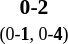<table style="width:100%;" cellspacing="1">
<tr>
<th width=25%></th>
<th width=10%></th>
<th width=25%></th>
</tr>
<tr style=font-size:90%>
<td align=right></td>
<td align=center><strong> 0-2 </strong><br><small>(0-<strong>1</strong>, 0-<strong>4</strong>)</small></td>
<td><strong></strong></td>
</tr>
</table>
